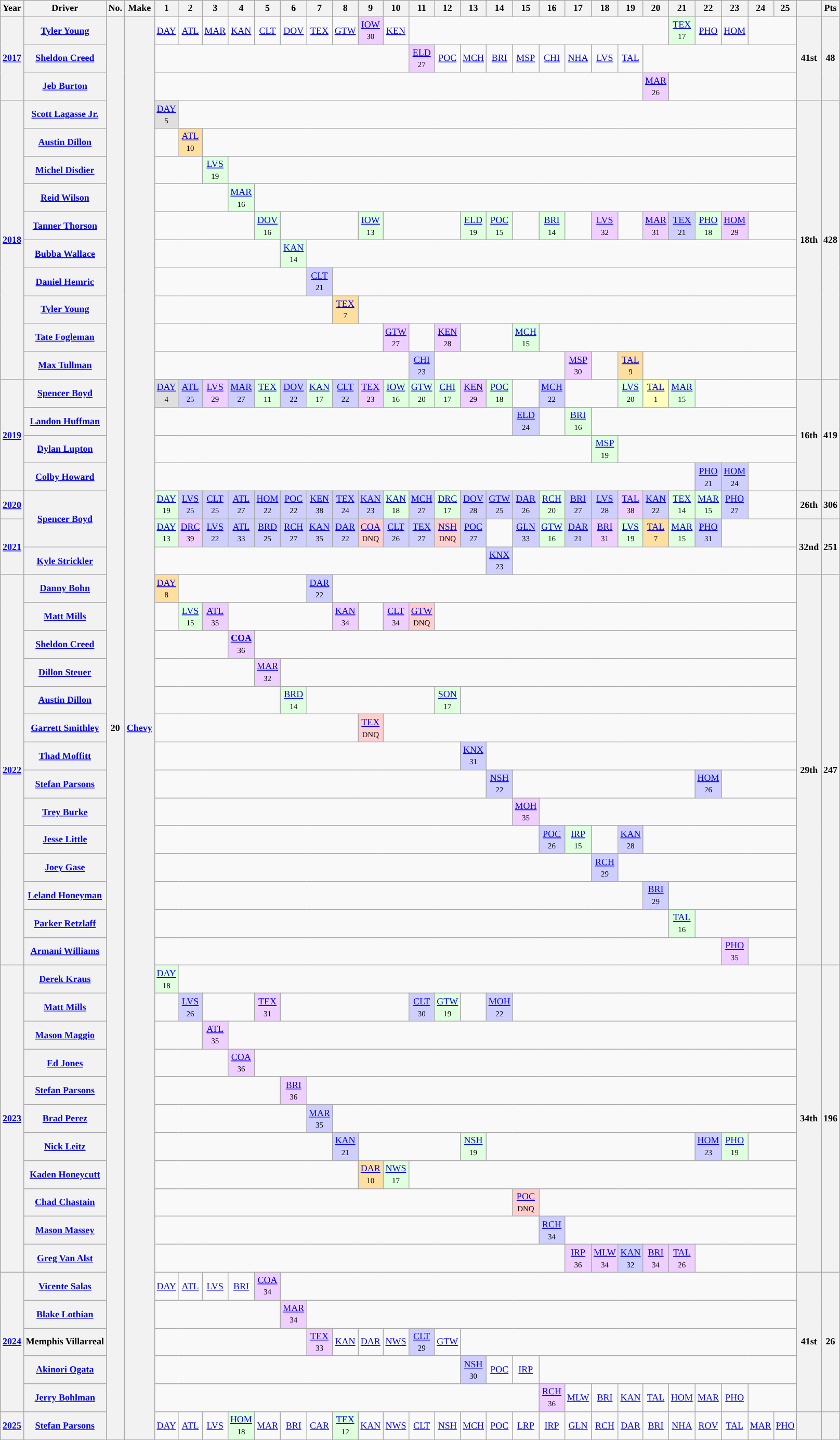<table class="wikitable" style="text-align:center; font-size:75%">
<tr>
<th>Year</th>
<th>Driver</th>
<th>No.</th>
<th>Make</th>
<th>1</th>
<th>2</th>
<th>3</th>
<th>4</th>
<th>5</th>
<th>6</th>
<th>7</th>
<th>8</th>
<th>9</th>
<th>10</th>
<th>11</th>
<th>12</th>
<th>13</th>
<th>14</th>
<th>15</th>
<th>16</th>
<th>17</th>
<th>18</th>
<th>19</th>
<th>20</th>
<th>21</th>
<th>22</th>
<th>23</th>
<th>24</th>
<th>25</th>
<th></th>
<th>Pts</th>
</tr>
<tr>
<th rowspan=3><a href='#'>2017</a></th>
<th><a href='#'>Tyler Young</a></th>
<th rowspan=51>20</th>
<th rowspan=51><a href='#'>Chevy</a></th>
<td><a href='#'>DAY</a></td>
<td><a href='#'>ATL</a></td>
<td><a href='#'>MAR</a></td>
<td><a href='#'>KAN</a></td>
<td><a href='#'>CLT</a></td>
<td><a href='#'>DOV</a></td>
<td><a href='#'>TEX</a></td>
<td><a href='#'>GTW</a></td>
<td style="background:#EFCFFF;"><a href='#'>IOW</a><br><small>30</small></td>
<td><a href='#'>KEN</a></td>
<td colspan=10></td>
<td style="background:#DFFFDF;"><a href='#'>TEX</a><br><small>17</small></td>
<td><a href='#'>PHO</a></td>
<td><a href='#'>HOM</a></td>
<td colspan="2"></td>
<th rowspan=3>41st</th>
<th rowspan=3>48</th>
</tr>
<tr>
<th><a href='#'>Sheldon Creed</a></th>
<td colspan=10></td>
<td style="background:#EFCFFF;"><a href='#'>ELD</a><br><small>27</small></td>
<td><a href='#'>POC</a></td>
<td><a href='#'>MCH</a></td>
<td><a href='#'>BRI</a></td>
<td><a href='#'>MSP</a></td>
<td><a href='#'>CHI</a></td>
<td><a href='#'>NHA</a></td>
<td><a href='#'>LVS</a></td>
<td><a href='#'>TAL</a></td>
<td colspan="6"></td>
</tr>
<tr>
<th><a href='#'>Jeb Burton</a></th>
<td colspan=19></td>
<td style="background:#EFCFFF;"><a href='#'>MAR</a><br><small>26</small></td>
<td colspan="5"></td>
</tr>
<tr>
<th rowspan=10><a href='#'>2018</a></th>
<th><a href='#'>Scott Lagasse Jr.</a></th>
<td style="background:#DFDFDF;"><a href='#'>DAY</a><br><small>5</small></td>
<td colspan="24"></td>
<th rowspan=10>18th</th>
<th rowspan=10>428</th>
</tr>
<tr>
<th><a href='#'>Austin Dillon</a></th>
<td></td>
<td style="background:#FFDF9F;"><a href='#'>ATL</a><br><small>10</small></td>
<td colspan="23"></td>
</tr>
<tr>
<th><a href='#'>Michel Disdier</a></th>
<td colspan=2></td>
<td style="background:#DFFFDF;"><a href='#'>LVS</a><br><small>19</small></td>
<td colspan="22"></td>
</tr>
<tr>
<th><a href='#'>Reid Wilson</a></th>
<td colspan=3></td>
<td style="background:#DFFFDF;"><a href='#'>MAR</a><br><small>16</small></td>
<td colspan="21"></td>
</tr>
<tr>
<th><a href='#'>Tanner Thorson</a></th>
<td colspan=4></td>
<td style="background:#DFFFDF;"><a href='#'>DOV</a><br><small>16</small></td>
<td colspan=3></td>
<td style="background:#DFFFDF;"><a href='#'>IOW</a><br><small>13</small></td>
<td colspan=3></td>
<td style="background:#DFFFDF;"><a href='#'>ELD</a><br><small>19</small></td>
<td style="background:#DFFFDF;"><a href='#'>POC</a><br><small>15</small></td>
<td></td>
<td style="background:#DFFFDF;"><a href='#'>BRI</a><br><small>14</small></td>
<td></td>
<td style="background:#EFCFFF;"><a href='#'>LVS</a><br><small>32</small></td>
<td></td>
<td style="background:#EFCFFF;"><a href='#'>MAR</a><br><small>31</small></td>
<td style="background:#CFCFFF;"><a href='#'>TEX</a><br><small>21</small></td>
<td style="background:#DFFFDF;"><a href='#'>PHO</a><br><small>18</small></td>
<td style="background:#EFCFFF;"><a href='#'>HOM</a><br><small>29</small></td>
<td colspan="2"></td>
</tr>
<tr>
<th><a href='#'>Bubba Wallace</a></th>
<td colspan=5></td>
<td style="background:#DFFFDF;"><a href='#'>KAN</a><br><small>14</small></td>
<td colspan="19"></td>
</tr>
<tr>
<th><a href='#'>Daniel Hemric</a></th>
<td colspan=6></td>
<td style="background:#CFCFFF;"><a href='#'>CLT</a><br><small>21</small></td>
<td colspan="18"></td>
</tr>
<tr>
<th><a href='#'>Tyler Young</a></th>
<td colspan=7></td>
<td style="background:#FFDF9F;"><a href='#'>TEX</a><br><small>7</small></td>
<td colspan="17"></td>
</tr>
<tr>
<th><a href='#'>Tate Fogleman</a></th>
<td colspan=9></td>
<td style="background:#EFCFFF"><a href='#'>GTW</a><br><small>27</small></td>
<td></td>
<td style="background:#EFCFFF"><a href='#'>KEN</a><br><small>28</small></td>
<td colspan=2></td>
<td style="background:#DFFFDF;"><a href='#'>MCH</a><br><small>15</small></td>
<td colspan="10"></td>
</tr>
<tr>
<th><a href='#'>Max Tullman</a></th>
<td colspan=10></td>
<td style="background:#CFCFFF;"><a href='#'>CHI</a><br><small>23</small></td>
<td colspan=5></td>
<td style="background:#EFCFFF;"><a href='#'>MSP</a><br><small>30</small></td>
<td></td>
<td style="background:#FFDF9F;"><a href='#'>TAL</a><br><small>9</small></td>
<td colspan="6"></td>
</tr>
<tr>
<th rowspan=4><a href='#'>2019</a></th>
<th><a href='#'>Spencer Boyd</a></th>
<td style="background:#DFDFDF;"><a href='#'>DAY</a><br><small>4</small></td>
<td style="background:#CFCFFF;"><a href='#'>ATL</a><br><small>25</small></td>
<td style="background:#EFCFFF;"><a href='#'>LVS</a><br><small>29</small></td>
<td style="background:#CFCFFF;"><a href='#'>MAR</a><br><small>27</small></td>
<td style="background:#DFFFDF;"><a href='#'>TEX</a><br><small>11</small></td>
<td style="background:#CFCFFF;"><a href='#'>DOV</a><br><small>22</small></td>
<td style="background:#DFFFDF;"><a href='#'>KAN</a><br><small>17</small></td>
<td style="background:#CFCFFF;"><a href='#'>CLT</a><br><small>22</small></td>
<td style="background:#EFCFFF;"><a href='#'>TEX</a><br><small>23</small></td>
<td style="background:#DFFFDF;"><a href='#'>IOW</a><br><small>16</small></td>
<td style="background:#DFFFDF;"><a href='#'>GTW</a><br><small>20</small></td>
<td style="background:#DFFFDF;"><a href='#'>CHI</a><br><small>17</small></td>
<td style="background:#EFCFFF;"><a href='#'>KEN</a><br><small>29</small></td>
<td style="background:#DFFFDF;"><a href='#'>POC</a><br><small>18</small></td>
<td></td>
<td style="background:#CFCFFF;"><a href='#'>MCH</a><br><small>22</small></td>
<td colspan=2></td>
<td style="background:#DFFFDF;"><a href='#'>LVS</a><br><small>20</small></td>
<td style="background:#FFFFBF;"><a href='#'>TAL</a><br><small>1</small></td>
<td style="background:#DFFFDF;"><a href='#'>MAR</a><br><small>15</small></td>
<td colspan="4"></td>
<th rowspan=4>16th</th>
<th rowspan=4>419</th>
</tr>
<tr>
<th><a href='#'>Landon Huffman</a></th>
<td colspan=14></td>
<td style="background:#CFCFFF;"><a href='#'>ELD</a><br><small>24</small></td>
<td></td>
<td style="background:#DFFFDF;"><a href='#'>BRI</a><br><small>16</small></td>
<td colspan="8"></td>
</tr>
<tr>
<th><a href='#'>Dylan Lupton</a></th>
<td colspan=17></td>
<td style="background:#DFFFDF;"><a href='#'>MSP</a><br><small>19</small></td>
<td colspan="7"></td>
</tr>
<tr>
<th><a href='#'>Colby Howard</a></th>
<td colspan=21></td>
<td style="background:#CFCFFF;"><a href='#'>PHO</a><br><small>21</small></td>
<td style="background:#CFCFFF;"><a href='#'>HOM</a><br><small>24</small></td>
<td colspan="2"></td>
</tr>
<tr>
<th><a href='#'>2020</a></th>
<th rowspan=2><a href='#'>Spencer Boyd</a></th>
<td style="background:#DFFFDF;"><a href='#'>DAY</a><br><small>19</small></td>
<td style="background:#CFCFFF;"><a href='#'>LVS</a><br><small>25</small></td>
<td style="background:#CFCFFF;"><a href='#'>CLT</a><br><small>25</small></td>
<td style="background:#CFCFFF;"><a href='#'>ATL</a><br><small>27</small></td>
<td style="background:#CFCFFF;"><a href='#'>HOM</a><br><small>22</small></td>
<td style="background:#CFCFFF;"><a href='#'>POC</a><br><small>22</small></td>
<td style="background:#CFCFFF;"><a href='#'>KEN</a><br><small>38</small></td>
<td style="background:#CFCFFF;"><a href='#'>TEX</a><br><small>24</small></td>
<td style="background:#CFCFFF;"><a href='#'>KAN</a><br><small>23</small></td>
<td style="background:#DFFFDF;"><a href='#'>KAN</a><br><small>18</small></td>
<td style="background:#CFCFFF;"><a href='#'>MCH</a><br><small>27</small></td>
<td style="background:#DFFFDF;"><a href='#'>DRC</a><br><small>17</small></td>
<td style="background:#CFCFFF;"><a href='#'>DOV</a><br><small>28</small></td>
<td style="background:#CFCFFF;"><a href='#'>GTW</a><br><small>25</small></td>
<td style="background:#CFCFFF;"><a href='#'>DAR</a><br><small>26</small></td>
<td style="background:#DFFFDF;"><a href='#'>RCH</a><br><small>20</small></td>
<td style="background:#CFCFFF;"><a href='#'>BRI</a><br><small>27</small></td>
<td style="background:#CFCFFF;"><a href='#'>LVS</a><br><small>28</small></td>
<td style="background:#EFCFFF;"><a href='#'>TAL</a><br><small>38</small></td>
<td style="background:#CFCFFF;"><a href='#'>KAN</a><br><small>22</small></td>
<td style="background:#DFFFDF;"><a href='#'>TEX</a><br><small>14</small></td>
<td style="background:#DFFFDF;"><a href='#'>MAR</a><br><small>15</small></td>
<td style="background:#CFCFFF;"><a href='#'>PHO</a><br><small>27</small></td>
<td colspan="2"></td>
<th>26th</th>
<th>306</th>
</tr>
<tr>
<th rowspan=2><a href='#'>2021</a></th>
<td style="background:#DFFFDF;"><a href='#'>DAY</a><br><small>13</small></td>
<td style="background:#EFCFFF;"><a href='#'>DRC</a><br><small>39</small></td>
<td style="background:#CFCFFF;"><a href='#'>LVS</a><br><small>22</small></td>
<td style="background:#CFCFFF;"><a href='#'>ATL</a><br><small>33</small></td>
<td style="background:#CFCFFF;"><a href='#'>BRD</a><br><small>25</small></td>
<td style="background:#CFCFFF;"><a href='#'>RCH</a><br><small>27</small></td>
<td style="background:#CFCFFF;"><a href='#'>KAN</a><br><small>35</small></td>
<td style="background:#CFCFFF;"><a href='#'>DAR</a><br><small>22</small></td>
<td style="background:#FFCFCF;"><a href='#'>COA</a><br><small>DNQ</small></td>
<td style="background:#CFCFFF;"><a href='#'>CLT</a><br><small>26</small></td>
<td style="background:#CFCFFF;"><a href='#'>TEX</a><br><small>27</small></td>
<td style="background:#FFCFCF;"><a href='#'>NSH</a><br><small>DNQ</small></td>
<td style="background:#CFCFFF;"><a href='#'>POC</a><br><small>27</small></td>
<td></td>
<td style="background:#CFCFFF;"><a href='#'>GLN</a><br><small>33</small></td>
<td style="background:#DFFFDF;"><a href='#'>GTW</a><br><small>16</small></td>
<td style="background:#CFCFFF;"><a href='#'>DAR</a><br><small>21</small></td>
<td style="background:#EFCFFF;"><a href='#'>BRI</a><br><small>31</small></td>
<td style="background:#DFFFDF;"><a href='#'>LVS</a><br><small>19</small></td>
<td style="background:#FFDF9F;"><a href='#'>TAL</a><br><small>7</small></td>
<td style="background:#DFFFDF;"><a href='#'>MAR</a><br><small>15</small></td>
<td style="background:#CFCFFF;"><a href='#'>PHO</a><br><small>31</small></td>
<td colspan="3"></td>
<th rowspan=2>32nd</th>
<th rowspan=2>251</th>
</tr>
<tr>
<th><a href='#'>Kyle Strickler</a></th>
<td colspan=13></td>
<td style="background:#CFCFFF;"><a href='#'>KNX</a><br><small>23</small></td>
<td colspan="11"></td>
</tr>
<tr>
<th rowspan=14><a href='#'>2022</a></th>
<th><a href='#'>Danny Bohn</a></th>
<td style="background:#FFDF9F;"><a href='#'>DAY</a><br><small>8</small></td>
<td colspan=5></td>
<td style="background:#CFCFFF;"><a href='#'>DAR</a><br><small>22</small></td>
<td colspan="18"></td>
<th rowspan=14>29th</th>
<th rowspan=14>247</th>
</tr>
<tr>
<th><a href='#'>Matt Mills</a></th>
<td></td>
<td style="background:#DFFFDF;"><a href='#'>LVS</a><br><small>15</small></td>
<td style="background:#EFCFFF;"><a href='#'>ATL</a><br><small>35</small></td>
<td colspan=4></td>
<td style="background:#EFCFFF;"><a href='#'>KAN</a><br><small>34</small></td>
<td></td>
<td style="background:#EFCFFF;"><a href='#'>CLT</a><br><small>34</small></td>
<td style="background:#FFCFCF;"><a href='#'>GTW</a><br><small>DNQ</small></td>
<td colspan="14"></td>
</tr>
<tr>
<th><a href='#'>Sheldon Creed</a></th>
<td colspan=3></td>
<td style="background:#EFCFFF;"><strong><a href='#'>COA</a></strong><br><small>36</small></td>
<td colspan="21"></td>
</tr>
<tr>
<th><a href='#'>Dillon Steuer</a></th>
<td colspan=4></td>
<td style="background:#EFCFFF;"><a href='#'>MAR</a><br><small>32</small></td>
<td colspan="20"></td>
</tr>
<tr>
<th><a href='#'>Austin Dillon</a></th>
<td colspan=5></td>
<td style="background:#DFFFDF;"><a href='#'>BRD</a><br><small>14</small></td>
<td colspan=5></td>
<td style="background:#DFFFDF;"><a href='#'>SON</a><br><small>17</small></td>
<td colspan="13"></td>
</tr>
<tr>
<th><a href='#'>Garrett Smithley</a></th>
<td colspan=8></td>
<td style="background:#FFCFCF;"><a href='#'>TEX</a><br><small>DNQ</small></td>
<td colspan="16"></td>
</tr>
<tr>
<th><a href='#'>Thad Moffitt</a></th>
<td colspan=12></td>
<td style="background:#CFCFFF;"><a href='#'>KNX</a><br><small>31</small></td>
<td colspan="12"></td>
</tr>
<tr>
<th><a href='#'>Stefan Parsons</a></th>
<td colspan=13></td>
<td style="background:#CFCFFF;"><a href='#'>NSH</a><br><small>22</small></td>
<td colspan=7></td>
<td style="background:#CFCFFF;"><a href='#'>HOM</a><br><small>26</small></td>
<td colspan="3"></td>
</tr>
<tr>
<th><a href='#'>Trey Burke</a></th>
<td colspan=14></td>
<td style="background:#EFCFFF;"><a href='#'>MOH</a><br><small>35</small></td>
<td colspan="10"></td>
</tr>
<tr>
<th><a href='#'>Jesse Little</a></th>
<td colspan=15></td>
<td style="background:#CFCFFF;"><a href='#'>POC</a><br><small>26</small></td>
<td style="background:#DFFFDF;"><a href='#'>IRP</a><br><small>15</small></td>
<td></td>
<td style="background:#CFCFFF;"><a href='#'>KAN</a><br><small>28</small></td>
<td colspan="6"></td>
</tr>
<tr>
<th><a href='#'>Joey Gase</a></th>
<td colspan=17></td>
<td style="background:#CFCFFF;"><a href='#'>RCH</a><br><small>29</small></td>
<td colspan="7"></td>
</tr>
<tr>
<th><a href='#'>Leland Honeyman</a></th>
<td colspan=19></td>
<td style="background:#CFCFFF;"><a href='#'>BRI</a><br><small>29</small></td>
<td colspan="5"></td>
</tr>
<tr>
<th><a href='#'>Parker Retzlaff</a></th>
<td colspan=20></td>
<td style="background:#DFFFDF;"><a href='#'>TAL</a><br><small>16</small></td>
<td colspan="4"></td>
</tr>
<tr>
<th><a href='#'>Armani Williams</a></th>
<td colspan=22></td>
<td style="background:#EFCFFF;"><a href='#'>PHO</a><br><small>35</small></td>
<td colspan="2"></td>
</tr>
<tr>
<th rowspan=11><a href='#'>2023</a></th>
<th><a href='#'>Derek Kraus</a></th>
<td style="background:#DFFFDF;"><a href='#'>DAY</a><br><small>18</small></td>
<td colspan="24"></td>
<th rowspan=11>34th</th>
<th rowspan=11>196</th>
</tr>
<tr>
<th><a href='#'>Matt Mills</a></th>
<td></td>
<td style="background:#CFCFFF;"><a href='#'>LVS</a><br><small>26</small></td>
<td colspan=2></td>
<td style="background:#EFCFFF;"><a href='#'>TEX</a><br><small>31</small></td>
<td colspan=5></td>
<td style="background:#CFCFFF;"><a href='#'>CLT</a><br><small>30</small></td>
<td style="background:#DFFFDF;"><a href='#'>GTW</a><br><small>19</small></td>
<td></td>
<td style="background:#CFCFFF;"><a href='#'>MOH</a><br><small>22</small></td>
<td colspan="11"></td>
</tr>
<tr>
<th><a href='#'>Mason Maggio</a></th>
<td colspan=2></td>
<td style="background:#EFCFFF;"><a href='#'>ATL</a><br><small>35</small></td>
<td colspan="22"></td>
</tr>
<tr>
<th><a href='#'>Ed Jones</a></th>
<td colspan=3></td>
<td style="background:#EFCFFF;"><a href='#'>COA</a><br><small>36</small></td>
<td colspan="21"></td>
</tr>
<tr>
<th><a href='#'>Stefan Parsons</a></th>
<td colspan=5></td>
<td style="background:#EFCFFF;"><a href='#'>BRI</a><br><small>36</small></td>
<td colspan="19"></td>
</tr>
<tr>
<th><a href='#'>Brad Perez</a></th>
<td colspan=6></td>
<td style="background:#CFCFFF;"><a href='#'>MAR</a><br><small>35</small></td>
<td colspan="18"></td>
</tr>
<tr>
<th><a href='#'>Nick Leitz</a></th>
<td colspan=7></td>
<td style="background:#CFCFFF;"><a href='#'>KAN</a><br><small>21</small></td>
<td colspan="4"></td>
<td style="background:#DFFFDF;"><a href='#'>NSH</a><br><small>19</small></td>
<td colspan="8"></td>
<td style="background:#CFCFFF;"><a href='#'>HOM</a><br><small>23</small></td>
<td style="background:#DFFFDF;"><a href='#'>PHO</a><br><small>19</small></td>
<td colspan="2"></td>
</tr>
<tr>
<th><a href='#'>Kaden Honeycutt</a></th>
<td colspan=8></td>
<td style="background:#FFDF9F;"><a href='#'>DAR</a><br><small>10</small></td>
<td style="background:#DFFFDF;"><a href='#'>NWS</a><br><small>17</small></td>
<td colspan="15"></td>
</tr>
<tr>
<th><a href='#'>Chad Chastain</a></th>
<td colspan=14></td>
<td style="background:#FFCFCF;"><a href='#'>POC</a><br><small>DNQ</small></td>
<td colspan="10"></td>
</tr>
<tr>
<th><a href='#'>Mason Massey</a></th>
<td colspan=15></td>
<td style="background:#CFCFFF;"><a href='#'>RCH</a><br><small>34</small></td>
<td colspan="9"></td>
</tr>
<tr>
<th><a href='#'>Greg Van Alst</a></th>
<td colspan=16></td>
<td style="background:#EFCFFF;"><a href='#'>IRP</a><br><small>36</small></td>
<td style="background:#EFCFFF;"><a href='#'>MLW</a><br><small>34</small></td>
<td style="background:#CFCFFF;"><a href='#'>KAN</a><br><small>32</small></td>
<td style="background:#EFCFFF;"><a href='#'>BRI</a><br><small>34</small></td>
<td style="background:#EFCFFF;"><a href='#'>TAL</a><br><small>26</small></td>
<td colspan="4"></td>
</tr>
<tr>
<th rowspan=5><a href='#'>2024</a></th>
<th><a href='#'>Vicente Salas</a></th>
<td><a href='#'>DAY</a></td>
<td><a href='#'>ATL</a></td>
<td><a href='#'>LVS</a></td>
<td><a href='#'>BRI</a></td>
<td style="background:#EFCFFF;"><a href='#'>COA</a><br><small>34</small></td>
<td colspan="20"></td>
<th rowspan=5>41st</th>
<th rowspan=5>26</th>
</tr>
<tr>
<th><a href='#'>Blake Lothian</a></th>
<td colspan=5></td>
<td style="background:#EFCFFF;"><a href='#'>MAR</a><br><small>34</small></td>
<td colspan="19"></td>
</tr>
<tr>
<th>Memphis Villarreal</th>
<td colspan=6></td>
<td style="background:#EFCFFF;"><a href='#'>TEX</a><br><small>33</small></td>
<td><a href='#'>KAN</a></td>
<td><a href='#'>DAR</a></td>
<td><a href='#'>NWS</a></td>
<td style="background:#CFCFFF;"><a href='#'>CLT</a><br><small>29</small></td>
<td><a href='#'>GTW</a></td>
<td colspan="13"></td>
</tr>
<tr>
<th><a href='#'>Akinori Ogata</a></th>
<td colspan=12></td>
<td style="background:#CFCFFF;"><a href='#'>NSH</a><br><small>30</small></td>
<td><a href='#'>POC</a></td>
<td><a href='#'>IRP</a></td>
<td colspan="10"></td>
</tr>
<tr>
<th><a href='#'>Jerry Bohlman</a></th>
<td colspan=15></td>
<td style="background:#EFCFFF;"><a href='#'>RCH</a><br><small>36</small></td>
<td><a href='#'>MLW</a></td>
<td><a href='#'>BRI</a></td>
<td><a href='#'>KAN</a></td>
<td><a href='#'>TAL</a></td>
<td><a href='#'>HOM</a></td>
<td><a href='#'>MAR</a></td>
<td><a href='#'>PHO</a></td>
<td colspan="2"></td>
</tr>
<tr>
<th><a href='#'>2025</a></th>
<th><a href='#'>Stefan Parsons</a></th>
<td><a href='#'>DAY</a></td>
<td><a href='#'>ATL</a></td>
<td><a href='#'>LVS</a></td>
<td style="background:#DFFFDF;"><a href='#'>HOM</a><br><small>18</small></td>
<td><a href='#'>MAR</a></td>
<td><a href='#'>BRI</a></td>
<td><a href='#'>CAR</a></td>
<td style="background:#DFFFDF;"><a href='#'>TEX</a><br><small>12</small></td>
<td><a href='#'>KAN</a></td>
<td><a href='#'>NWS</a></td>
<td><a href='#'>CLT</a></td>
<td><a href='#'>NSH</a></td>
<td><a href='#'>MCH</a></td>
<td><a href='#'>POC</a></td>
<td><a href='#'>LRP</a></td>
<td><a href='#'>IRP</a></td>
<td><a href='#'>GLN</a></td>
<td><a href='#'>RCH</a></td>
<td><a href='#'>DAR</a></td>
<td><a href='#'>BRI</a></td>
<td><a href='#'>NHA</a></td>
<td><a href='#'>ROV</a></td>
<td><a href='#'>TAL</a></td>
<td><a href='#'>MAR</a></td>
<td><a href='#'>PHO</a></td>
<th></th>
<th></th>
</tr>
</table>
